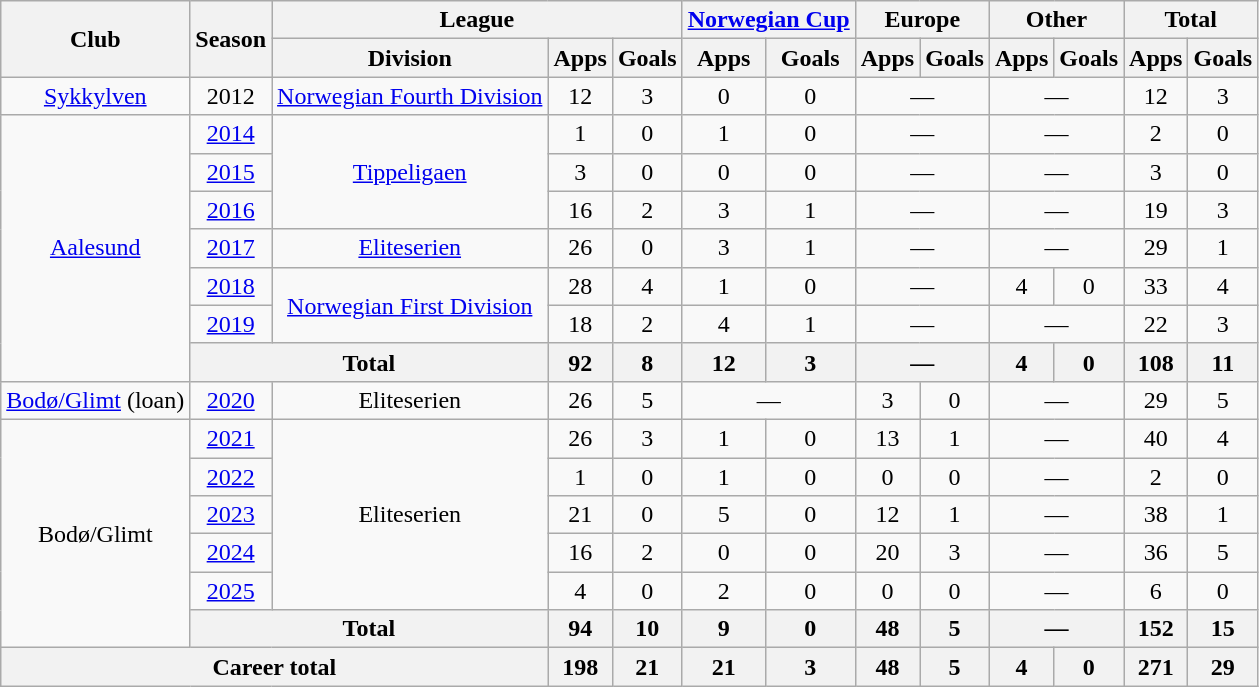<table class="wikitable" style="text-align:center">
<tr>
<th rowspan="2">Club</th>
<th rowspan="2">Season</th>
<th colspan="3">League</th>
<th colspan="2"><a href='#'>Norwegian Cup</a></th>
<th colspan="2">Europe</th>
<th colspan="2">Other</th>
<th colspan="2">Total</th>
</tr>
<tr>
<th>Division</th>
<th>Apps</th>
<th>Goals</th>
<th>Apps</th>
<th>Goals</th>
<th>Apps</th>
<th>Goals</th>
<th>Apps</th>
<th>Goals</th>
<th>Apps</th>
<th>Goals</th>
</tr>
<tr>
<td><a href='#'>Sykkylven</a></td>
<td>2012</td>
<td><a href='#'>Norwegian Fourth Division</a></td>
<td>12</td>
<td>3</td>
<td>0</td>
<td>0</td>
<td colspan="2">—</td>
<td colspan="2">—</td>
<td>12</td>
<td>3</td>
</tr>
<tr>
<td rowspan="7"><a href='#'>Aalesund</a></td>
<td><a href='#'>2014</a></td>
<td rowspan="3"><a href='#'>Tippeligaen</a></td>
<td>1</td>
<td>0</td>
<td>1</td>
<td>0</td>
<td colspan="2">—</td>
<td colspan="2">—</td>
<td>2</td>
<td>0</td>
</tr>
<tr>
<td><a href='#'>2015</a></td>
<td>3</td>
<td>0</td>
<td>0</td>
<td>0</td>
<td colspan="2">—</td>
<td colspan="2">—</td>
<td>3</td>
<td>0</td>
</tr>
<tr>
<td><a href='#'>2016</a></td>
<td>16</td>
<td>2</td>
<td>3</td>
<td>1</td>
<td colspan="2">—</td>
<td colspan="2">—</td>
<td>19</td>
<td>3</td>
</tr>
<tr>
<td><a href='#'>2017</a></td>
<td><a href='#'>Eliteserien</a></td>
<td>26</td>
<td>0</td>
<td>3</td>
<td>1</td>
<td colspan="2">—</td>
<td colspan="2">—</td>
<td>29</td>
<td>1</td>
</tr>
<tr>
<td><a href='#'>2018</a></td>
<td rowspan="2"><a href='#'>Norwegian First Division</a></td>
<td>28</td>
<td>4</td>
<td>1</td>
<td>0</td>
<td colspan="2">—</td>
<td>4</td>
<td>0</td>
<td>33</td>
<td>4</td>
</tr>
<tr>
<td><a href='#'>2019</a></td>
<td>18</td>
<td>2</td>
<td>4</td>
<td>1</td>
<td colspan="2">—</td>
<td colspan="2">—</td>
<td>22</td>
<td>3</td>
</tr>
<tr>
<th colspan="2">Total</th>
<th>92</th>
<th>8</th>
<th>12</th>
<th>3</th>
<th colspan="2">—</th>
<th>4</th>
<th>0</th>
<th>108</th>
<th>11</th>
</tr>
<tr>
<td><a href='#'>Bodø/Glimt</a> (loan)</td>
<td><a href='#'>2020</a></td>
<td>Eliteserien</td>
<td>26</td>
<td>5</td>
<td colspan="2">—</td>
<td>3</td>
<td>0</td>
<td colspan="2">—</td>
<td>29</td>
<td>5</td>
</tr>
<tr>
<td rowspan="6">Bodø/Glimt</td>
<td><a href='#'>2021</a></td>
<td rowspan="5">Eliteserien</td>
<td>26</td>
<td>3</td>
<td>1</td>
<td>0</td>
<td>13</td>
<td>1</td>
<td colspan="2">—</td>
<td>40</td>
<td>4</td>
</tr>
<tr>
<td><a href='#'>2022</a></td>
<td>1</td>
<td>0</td>
<td>1</td>
<td>0</td>
<td>0</td>
<td>0</td>
<td colspan="2">—</td>
<td>2</td>
<td>0</td>
</tr>
<tr>
<td><a href='#'>2023</a></td>
<td>21</td>
<td>0</td>
<td>5</td>
<td>0</td>
<td>12</td>
<td>1</td>
<td colspan="2">—</td>
<td>38</td>
<td>1</td>
</tr>
<tr>
<td><a href='#'>2024</a></td>
<td>16</td>
<td>2</td>
<td>0</td>
<td>0</td>
<td>20</td>
<td>3</td>
<td colspan="2">—</td>
<td>36</td>
<td>5</td>
</tr>
<tr>
<td><a href='#'>2025</a></td>
<td>4</td>
<td>0</td>
<td>2</td>
<td>0</td>
<td>0</td>
<td>0</td>
<td colspan="2">—</td>
<td>6</td>
<td>0</td>
</tr>
<tr>
<th colspan="2">Total</th>
<th>94</th>
<th>10</th>
<th>9</th>
<th>0</th>
<th>48</th>
<th>5</th>
<th colspan="2">—</th>
<th>152</th>
<th>15</th>
</tr>
<tr>
<th colspan="3">Career total</th>
<th>198</th>
<th>21</th>
<th>21</th>
<th>3</th>
<th>48</th>
<th>5</th>
<th>4</th>
<th>0</th>
<th>271</th>
<th>29</th>
</tr>
</table>
